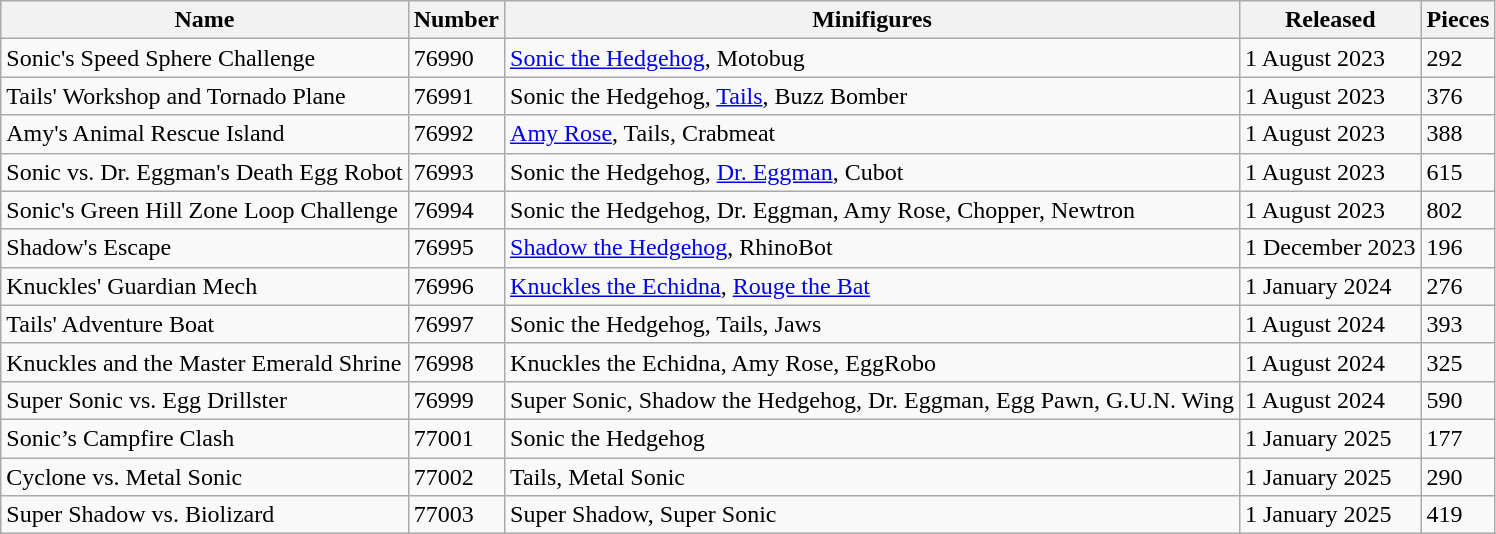<table class="wikitable sortable plainrowheaders">
<tr>
<th>Name</th>
<th>Number</th>
<th>Minifigures</th>
<th>Released</th>
<th>Pieces</th>
</tr>
<tr>
<td>Sonic's Speed Sphere Challenge</td>
<td>76990</td>
<td><a href='#'>Sonic the Hedgehog</a>, Motobug</td>
<td>1 August 2023</td>
<td>292</td>
</tr>
<tr>
<td>Tails' Workshop and Tornado Plane</td>
<td>76991</td>
<td>Sonic the Hedgehog, <a href='#'>Tails</a>, Buzz Bomber</td>
<td>1 August 2023</td>
<td>376</td>
</tr>
<tr>
<td>Amy's Animal Rescue Island</td>
<td>76992</td>
<td><a href='#'>Amy Rose</a>, Tails, Crabmeat</td>
<td>1 August 2023</td>
<td>388</td>
</tr>
<tr>
<td>Sonic vs. Dr. Eggman's Death Egg Robot</td>
<td>76993</td>
<td>Sonic the Hedgehog, <a href='#'>Dr. Eggman</a>, Cubot</td>
<td>1 August 2023</td>
<td>615</td>
</tr>
<tr>
<td>Sonic's Green Hill Zone Loop Challenge</td>
<td>76994</td>
<td>Sonic the Hedgehog, Dr. Eggman, Amy Rose, Chopper, Newtron</td>
<td>1 August 2023</td>
<td>802</td>
</tr>
<tr>
<td>Shadow's Escape</td>
<td>76995</td>
<td><a href='#'>Shadow the Hedgehog</a>, RhinoBot</td>
<td>1 December 2023</td>
<td>196</td>
</tr>
<tr>
<td>Knuckles' Guardian Mech</td>
<td>76996</td>
<td><a href='#'>Knuckles the Echidna</a>, <a href='#'>Rouge the Bat</a></td>
<td>1 January 2024</td>
<td>276</td>
</tr>
<tr>
<td>Tails' Adventure Boat</td>
<td>76997</td>
<td>Sonic the Hedgehog, Tails, Jaws</td>
<td>1 August 2024</td>
<td>393</td>
</tr>
<tr>
<td>Knuckles and the Master Emerald Shrine</td>
<td>76998</td>
<td>Knuckles the Echidna, Amy Rose, EggRobo</td>
<td>1 August 2024</td>
<td>325</td>
</tr>
<tr>
<td>Super Sonic vs. Egg Drillster</td>
<td>76999</td>
<td>Super Sonic, Shadow the Hedgehog, Dr. Eggman, Egg Pawn, G.U.N. Wing</td>
<td>1 August 2024</td>
<td>590</td>
</tr>
<tr>
<td>Sonic’s Campfire Clash</td>
<td>77001</td>
<td>Sonic the Hedgehog</td>
<td>1 January 2025</td>
<td>177</td>
</tr>
<tr>
<td>Cyclone vs. Metal Sonic</td>
<td>77002</td>
<td>Tails, Metal Sonic</td>
<td>1 January 2025</td>
<td>290</td>
</tr>
<tr>
<td>Super Shadow vs. Biolizard</td>
<td>77003</td>
<td>Super Shadow, Super Sonic</td>
<td>1 January 2025</td>
<td>419</td>
</tr>
</table>
